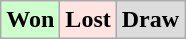<table class="wikitable">
<tr>
<td bgcolor="#ccffcc"><strong>Won</strong></td>
<td bgcolor="FFE4E1"><strong>Lost</strong></td>
<td bgcolor="DCDCDC"><strong>Draw</strong></td>
</tr>
</table>
